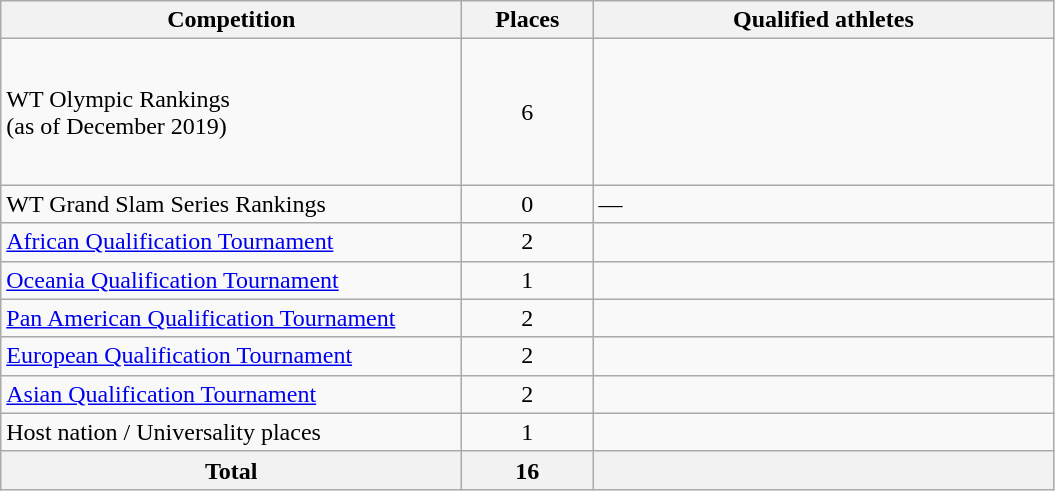<table class="wikitable">
<tr>
<th width=300>Competition</th>
<th width=80>Places</th>
<th width=300>Qualified athletes</th>
</tr>
<tr>
<td>WT Olympic Rankings<br>(as of December 2019)</td>
<td align="center">6</td>
<td><br><br><br><br><br></td>
</tr>
<tr>
<td>WT Grand Slam Series Rankings</td>
<td align=center>0</td>
<td>—</td>
</tr>
<tr>
<td><a href='#'>African Qualification Tournament</a></td>
<td align="center">2</td>
<td><br></td>
</tr>
<tr>
<td><a href='#'>Oceania Qualification Tournament</a></td>
<td align="center">1</td>
<td></td>
</tr>
<tr>
<td><a href='#'>Pan American Qualification Tournament</a></td>
<td align="center">2</td>
<td><br></td>
</tr>
<tr>
<td><a href='#'>European Qualification Tournament</a></td>
<td align="center">2</td>
<td><br></td>
</tr>
<tr>
<td><a href='#'>Asian Qualification Tournament</a></td>
<td align="center">2</td>
<td><br></td>
</tr>
<tr>
<td>Host nation / Universality places</td>
<td align="center">1</td>
<td></td>
</tr>
<tr>
<th>Total</th>
<th>16</th>
<th></th>
</tr>
</table>
